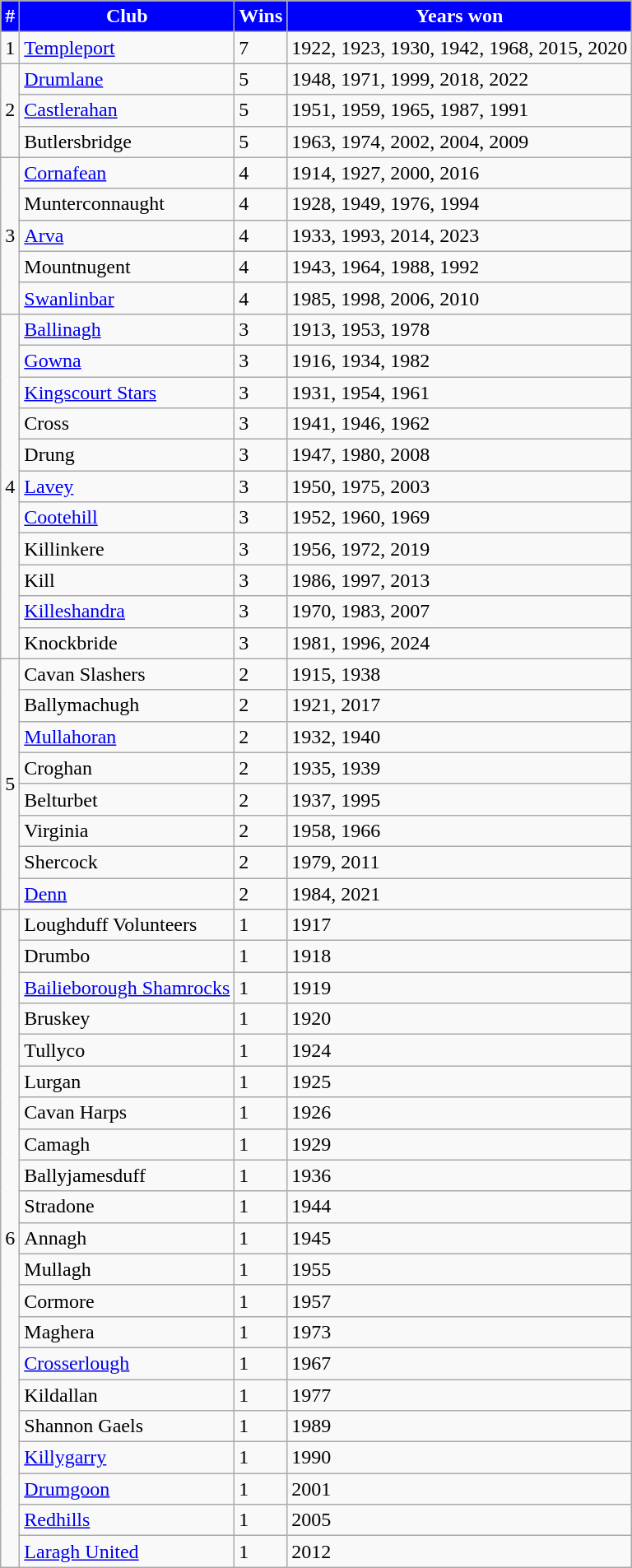<table class="wikitable">
<tr>
<th style="background:blue;color:white;">#</th>
<th style="background:blue;color:white;">Club</th>
<th style="background:blue;color:white;">Wins</th>
<th style="background:blue;color:white;">Years won</th>
</tr>
<tr>
<td>1</td>
<td><a href='#'>Templeport</a></td>
<td>7</td>
<td>1922, 1923, 1930, 1942, 1968, 2015, 2020</td>
</tr>
<tr>
<td rowspan=3>2</td>
<td><a href='#'>Drumlane</a></td>
<td>5</td>
<td>1948, 1971, 1999, 2018, 2022</td>
</tr>
<tr>
<td><a href='#'>Castlerahan</a></td>
<td>5</td>
<td>1951, 1959, 1965, 1987, 1991</td>
</tr>
<tr>
<td>Butlersbridge</td>
<td>5</td>
<td>1963, 1974, 2002, 2004, 2009</td>
</tr>
<tr>
<td rowspan=5>3</td>
<td><a href='#'>Cornafean</a></td>
<td>4</td>
<td>1914, 1927, 2000, 2016</td>
</tr>
<tr>
<td>Munterconnaught</td>
<td>4</td>
<td>1928, 1949, 1976, 1994</td>
</tr>
<tr>
<td><a href='#'>Arva</a></td>
<td>4</td>
<td>1933, 1993, 2014, 2023</td>
</tr>
<tr>
<td>Mountnugent</td>
<td>4</td>
<td>1943, 1964, 1988, 1992</td>
</tr>
<tr>
<td><a href='#'>Swanlinbar</a></td>
<td>4</td>
<td>1985, 1998, 2006, 2010</td>
</tr>
<tr>
<td rowspan=11>4</td>
<td><a href='#'>Ballinagh</a></td>
<td>3</td>
<td>1913, 1953, 1978</td>
</tr>
<tr>
<td><a href='#'>Gowna</a></td>
<td>3</td>
<td>1916, 1934, 1982</td>
</tr>
<tr>
<td><a href='#'>Kingscourt Stars</a></td>
<td>3</td>
<td>1931, 1954, 1961</td>
</tr>
<tr>
<td>Cross</td>
<td>3</td>
<td>1941, 1946, 1962</td>
</tr>
<tr>
<td>Drung</td>
<td>3</td>
<td>1947, 1980, 2008</td>
</tr>
<tr>
<td><a href='#'>Lavey</a></td>
<td>3</td>
<td>1950, 1975, 2003</td>
</tr>
<tr>
<td><a href='#'>Cootehill</a></td>
<td>3</td>
<td>1952, 1960, 1969</td>
</tr>
<tr>
<td>Killinkere</td>
<td>3</td>
<td>1956, 1972, 2019</td>
</tr>
<tr>
<td>Kill</td>
<td>3</td>
<td>1986, 1997, 2013</td>
</tr>
<tr>
<td><a href='#'>Killeshandra</a></td>
<td>3</td>
<td>1970, 1983, 2007</td>
</tr>
<tr>
<td>Knockbride</td>
<td>3</td>
<td>1981, 1996, 2024</td>
</tr>
<tr>
<td rowspan=8>5</td>
<td>Cavan Slashers</td>
<td>2</td>
<td>1915, 1938</td>
</tr>
<tr>
<td>Ballymachugh</td>
<td>2</td>
<td>1921, 2017</td>
</tr>
<tr>
<td><a href='#'>Mullahoran</a></td>
<td>2</td>
<td>1932, 1940</td>
</tr>
<tr>
<td>Croghan</td>
<td>2</td>
<td>1935, 1939</td>
</tr>
<tr>
<td>Belturbet</td>
<td>2</td>
<td>1937, 1995</td>
</tr>
<tr>
<td>Virginia</td>
<td>2</td>
<td>1958, 1966</td>
</tr>
<tr>
<td>Shercock</td>
<td>2</td>
<td>1979, 2011</td>
</tr>
<tr>
<td><a href='#'>Denn</a></td>
<td>2</td>
<td>1984, 2021</td>
</tr>
<tr>
<td rowspan=21>6</td>
<td>Loughduff Volunteers</td>
<td>1</td>
<td>1917</td>
</tr>
<tr>
<td>Drumbo</td>
<td>1</td>
<td>1918</td>
</tr>
<tr>
<td><a href='#'>Bailieborough Shamrocks</a></td>
<td>1</td>
<td>1919</td>
</tr>
<tr>
<td>Bruskey</td>
<td>1</td>
<td>1920</td>
</tr>
<tr>
<td>Tullyco</td>
<td>1</td>
<td>1924</td>
</tr>
<tr>
<td>Lurgan</td>
<td>1</td>
<td>1925</td>
</tr>
<tr>
<td>Cavan Harps</td>
<td>1</td>
<td>1926</td>
</tr>
<tr>
<td>Camagh</td>
<td>1</td>
<td>1929</td>
</tr>
<tr>
<td>Ballyjamesduff</td>
<td>1</td>
<td>1936</td>
</tr>
<tr>
<td>Stradone</td>
<td>1</td>
<td>1944</td>
</tr>
<tr>
<td>Annagh</td>
<td>1</td>
<td>1945</td>
</tr>
<tr>
<td>Mullagh</td>
<td>1</td>
<td>1955</td>
</tr>
<tr>
<td>Cormore</td>
<td>1</td>
<td>1957</td>
</tr>
<tr>
<td>Maghera</td>
<td>1</td>
<td>1973</td>
</tr>
<tr>
<td><a href='#'>Crosserlough</a></td>
<td>1</td>
<td>1967</td>
</tr>
<tr>
<td>Kildallan</td>
<td>1</td>
<td>1977</td>
</tr>
<tr>
<td>Shannon Gaels</td>
<td>1</td>
<td>1989</td>
</tr>
<tr>
<td><a href='#'>Killygarry</a></td>
<td>1</td>
<td>1990</td>
</tr>
<tr>
<td><a href='#'>Drumgoon</a></td>
<td>1</td>
<td>2001</td>
</tr>
<tr>
<td><a href='#'>Redhills</a></td>
<td>1</td>
<td>2005</td>
</tr>
<tr>
<td><a href='#'>Laragh United</a></td>
<td>1</td>
<td>2012</td>
</tr>
</table>
